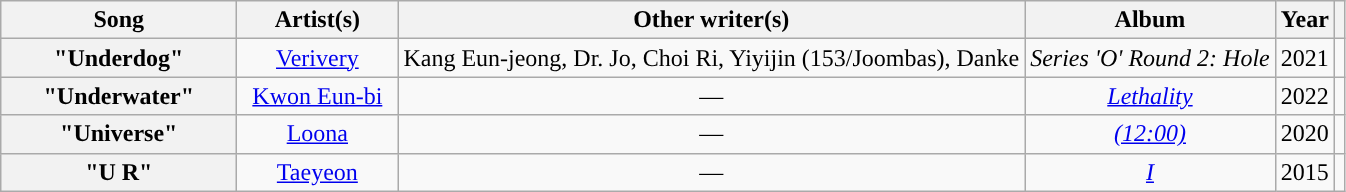<table class="wikitable sortable plainrowheaders" style="text-align:center;">
<tr>
<th scope="col" width="150">Song</th>
<th scope="col" width="100">Artist(s)</th>
<th scope="col" class="unsortable">Other writer(s)</th>
<th scope="col" data-sort-type="text">Album</th>
<th scope="col">Year</th>
<th scope="col" class="unsortable"></th>
</tr>
<tr>
<th scope="row">"Underdog"</th>
<td><a href='#'>Verivery</a></td>
<td>Kang Eun-jeong, Dr. Jo, Choi Ri, Yiyijin (153/Joombas), Danke</td>
<td><em>Series 'O' Round 2: Hole</em></td>
<td>2021</td>
<td style="text-align:center;"></td>
</tr>
<tr>
<th scope="row">"Underwater"</th>
<td><a href='#'>Kwon Eun-bi</a></td>
<td>—</td>
<td><em><a href='#'>Lethality</a></em></td>
<td>2022</td>
<td style="text-align:center;"></td>
</tr>
<tr>
<th scope="row">"Universe"</th>
<td><a href='#'>Loona</a></td>
<td>—</td>
<td><em><a href='#'>(12:00)</a></em></td>
<td>2020</td>
<td style="text-align:center;"></td>
</tr>
<tr>
<th scope="row">"U R"</th>
<td><a href='#'>Taeyeon</a></td>
<td>—</td>
<td><em><a href='#'>I</a></em></td>
<td>2015</td>
<td style="text-align:center;"></td>
</tr>
</table>
